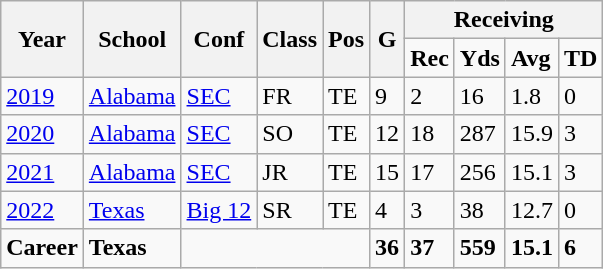<table class="wikitable">
<tr>
<th rowspan="2">Year</th>
<th rowspan="2">School</th>
<th rowspan="2">Conf</th>
<th rowspan="2">Class</th>
<th rowspan="2">Pos</th>
<th rowspan="2">G</th>
<th colspan="4" style="text-align: center; font-weight:bold;">Receiving</th>
</tr>
<tr>
<td style="font-weight:bold;">Rec</td>
<td style="font-weight:bold;">Yds</td>
<td style="font-weight:bold;">Avg</td>
<td style="font-weight:bold;">TD</td>
</tr>
<tr>
<td><a href='#'>2019</a></td>
<td><a href='#'>Alabama</a></td>
<td><a href='#'>SEC</a></td>
<td>FR</td>
<td>TE</td>
<td>9</td>
<td>2</td>
<td>16</td>
<td>1.8</td>
<td>0</td>
</tr>
<tr>
<td><a href='#'>2020</a></td>
<td><a href='#'>Alabama</a></td>
<td><a href='#'>SEC</a></td>
<td>SO</td>
<td>TE</td>
<td>12</td>
<td>18</td>
<td>287</td>
<td>15.9</td>
<td>3</td>
</tr>
<tr>
<td><a href='#'>2021</a></td>
<td><a href='#'>Alabama</a></td>
<td><a href='#'>SEC</a></td>
<td>JR</td>
<td>TE</td>
<td>15</td>
<td>17</td>
<td>256</td>
<td>15.1</td>
<td>3</td>
</tr>
<tr>
<td><a href='#'>2022</a></td>
<td><a href='#'>Texas</a></td>
<td><a href='#'>Big 12</a></td>
<td>SR</td>
<td>TE</td>
<td>4</td>
<td>3</td>
<td>38</td>
<td>12.7</td>
<td>0</td>
</tr>
<tr>
<td style="font-weight:bold;">Career</td>
<td style="font-weight:bold;">Texas</td>
<td colspan="3" style="font-weight:bold;"></td>
<td style="font-weight:bold;">36</td>
<td style="font-weight:bold;">37</td>
<td style="font-weight:bold;">559</td>
<td style="font-weight:bold;">15.1</td>
<td style="font-weight:bold;">6</td>
</tr>
</table>
